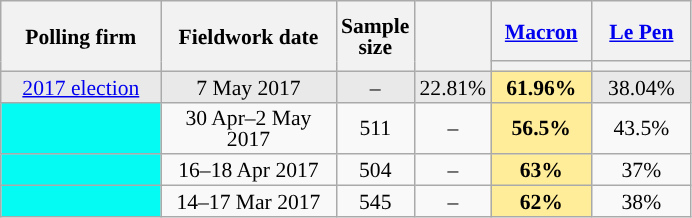<table class="wikitable sortable" style="text-align:center;font-size:90%;line-height:14px;">
<tr style="height:40px;">
<th style="width:100px;" rowspan="2">Polling firm</th>
<th style="width:110px;" rowspan="2">Fieldwork date</th>
<th style="width:35px;" rowspan="2">Sample<br>size</th>
<th style="width:30px;" rowspan="2"></th>
<th class="unsortable" style="width:60px;"><a href='#'>Macron</a><br></th>
<th class="unsortable" style="width:60px;"><a href='#'>Le Pen</a><br></th>
</tr>
<tr>
<th style="background:"></th>
<th style="background:"></th>
</tr>
<tr style="background:#E9E9E9;">
<td><a href='#'>2017 election</a></td>
<td data-sort-value="2017-05-07">7 May 2017</td>
<td>–</td>
<td>22.81%</td>
<td style="background:#FFED99;"><strong>61.96%</strong></td>
<td>38.04%</td>
</tr>
<tr>
<td style="background:#04FBF4;"></td>
<td data-sort-value="2017-05-02">30 Apr–2 May 2017</td>
<td>511</td>
<td>–</td>
<td style="background:#FFED99;"><strong>56.5%</strong></td>
<td>43.5%</td>
</tr>
<tr>
<td style="background:#04FBF4;"></td>
<td data-sort-value="2017-04-18">16–18 Apr 2017</td>
<td>504</td>
<td>–</td>
<td style="background:#FFED99;"><strong>63%</strong></td>
<td>37%</td>
</tr>
<tr>
<td style="background:#04FBF4;"></td>
<td data-sort-value="2017-03-17">14–17 Mar 2017</td>
<td>545</td>
<td>–</td>
<td style="background:#FFED99;"><strong>62%</strong></td>
<td>38%</td>
</tr>
</table>
